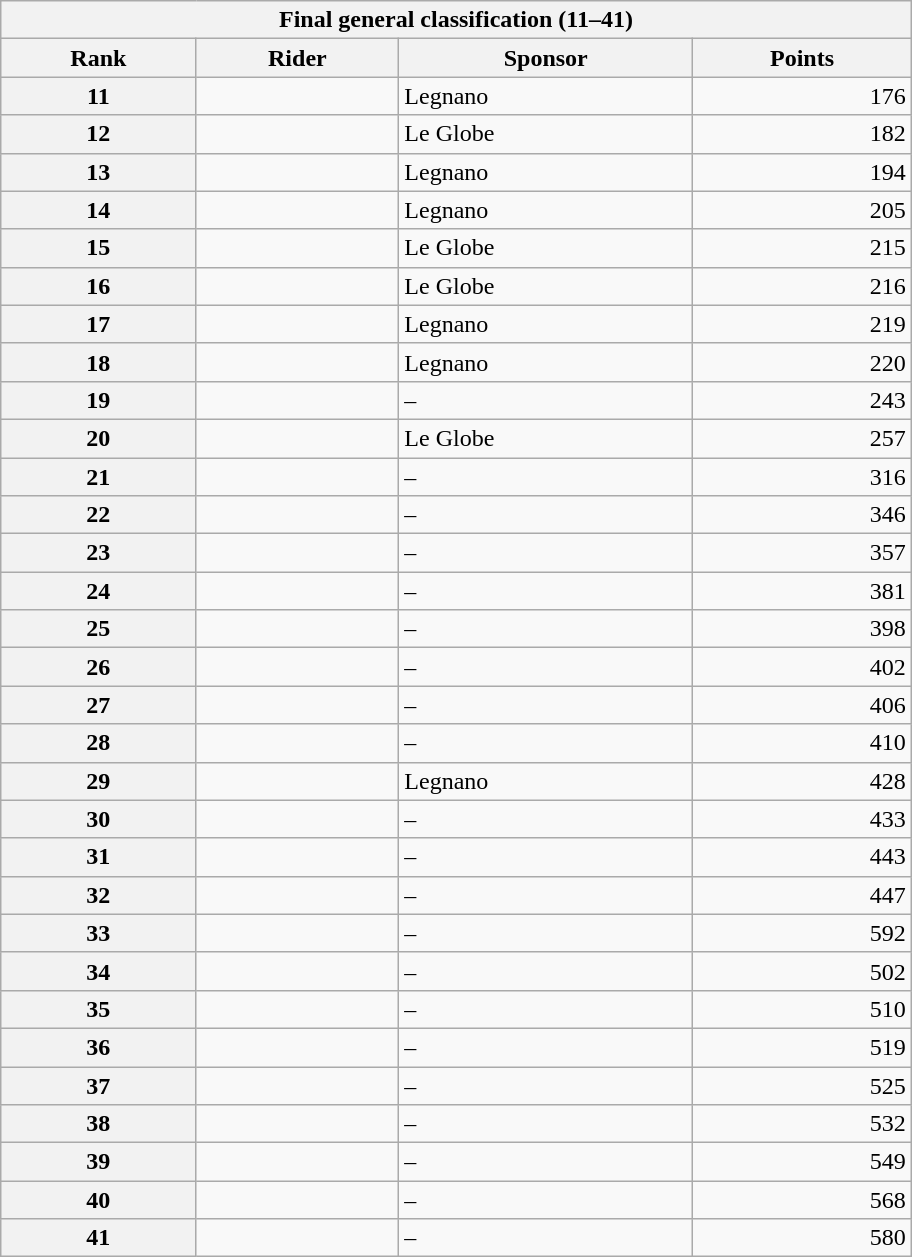<table class="collapsible collapsed wikitable noprint" style="width:38em;margin-top:-1px;">
<tr>
<th scope="col" colspan="4">Final general classification (11–41)</th>
</tr>
<tr>
<th scope="col">Rank</th>
<th scope="col">Rider</th>
<th scope="col">Sponsor</th>
<th scope="col">Points</th>
</tr>
<tr>
<th scope="col">11</th>
<td></td>
<td>Legnano</td>
<td style="text-align:right;">176</td>
</tr>
<tr>
<th scope="col">12</th>
<td></td>
<td>Le Globe</td>
<td style="text-align:right;">182</td>
</tr>
<tr>
<th scope="col">13</th>
<td></td>
<td>Legnano</td>
<td style="text-align:right;">194</td>
</tr>
<tr>
<th scope="col">14</th>
<td></td>
<td>Legnano</td>
<td style="text-align:right;">205</td>
</tr>
<tr>
<th scope="col">15</th>
<td></td>
<td>Le Globe</td>
<td style="text-align:right;">215</td>
</tr>
<tr>
<th scope="col">16</th>
<td></td>
<td>Le Globe</td>
<td style="text-align:right;">216</td>
</tr>
<tr>
<th scope="col">17</th>
<td></td>
<td>Legnano</td>
<td style="text-align:right;">219</td>
</tr>
<tr>
<th scope="col">18</th>
<td></td>
<td>Legnano</td>
<td style="text-align:right;">220</td>
</tr>
<tr>
<th scope="col">19</th>
<td></td>
<td>–</td>
<td style="text-align:right;">243</td>
</tr>
<tr>
<th scope="col">20</th>
<td></td>
<td>Le Globe</td>
<td style="text-align:right;">257</td>
</tr>
<tr>
<th scope="col">21</th>
<td></td>
<td>–</td>
<td style="text-align:right;">316</td>
</tr>
<tr>
<th scope="col">22</th>
<td></td>
<td>–</td>
<td style="text-align:right;">346</td>
</tr>
<tr>
<th scope="col">23</th>
<td></td>
<td>–</td>
<td style="text-align:right;">357</td>
</tr>
<tr>
<th scope="col">24</th>
<td></td>
<td>–</td>
<td style="text-align:right;">381</td>
</tr>
<tr>
<th scope="col">25</th>
<td></td>
<td>–</td>
<td style="text-align:right;">398</td>
</tr>
<tr>
<th scope="col">26</th>
<td></td>
<td>–</td>
<td style="text-align:right;">402</td>
</tr>
<tr>
<th scope="col">27</th>
<td></td>
<td>–</td>
<td style="text-align:right;">406</td>
</tr>
<tr>
<th scope="col">28</th>
<td></td>
<td>–</td>
<td style="text-align:right;">410</td>
</tr>
<tr>
<th scope="col">29</th>
<td></td>
<td>Legnano</td>
<td style="text-align:right;">428</td>
</tr>
<tr>
<th scope="col">30</th>
<td></td>
<td>–</td>
<td style="text-align:right;">433</td>
</tr>
<tr>
<th scope="col">31</th>
<td></td>
<td>–</td>
<td style="text-align:right;">443</td>
</tr>
<tr>
<th scope="col">32</th>
<td></td>
<td>–</td>
<td style="text-align:right;">447</td>
</tr>
<tr>
<th scope="col">33</th>
<td></td>
<td>–</td>
<td style="text-align:right;">592</td>
</tr>
<tr>
<th scope="col">34</th>
<td></td>
<td>–</td>
<td style="text-align:right;">502</td>
</tr>
<tr>
<th scope="col">35</th>
<td></td>
<td>–</td>
<td style="text-align:right;">510</td>
</tr>
<tr>
<th scope="col">36</th>
<td></td>
<td>–</td>
<td style="text-align:right;">519</td>
</tr>
<tr>
<th scope="col">37</th>
<td></td>
<td>–</td>
<td style="text-align:right;">525</td>
</tr>
<tr>
<th scope="col">38</th>
<td></td>
<td>–</td>
<td style="text-align:right;">532</td>
</tr>
<tr>
<th scope="col">39</th>
<td></td>
<td>–</td>
<td style="text-align:right;">549</td>
</tr>
<tr>
<th scope="col">40</th>
<td></td>
<td>–</td>
<td style="text-align:right;">568</td>
</tr>
<tr>
<th scope="col">41</th>
<td></td>
<td>–</td>
<td style="text-align:right;">580</td>
</tr>
</table>
